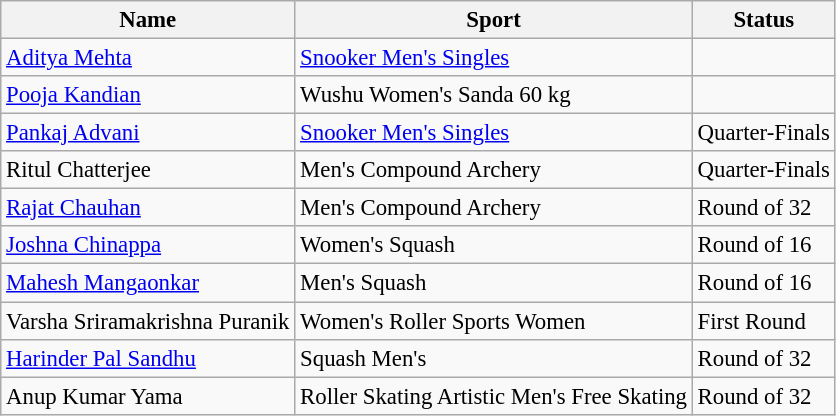<table class="wikitable sortable"  style="font-size:95%">
<tr>
<th>Name</th>
<th>Sport</th>
<th>Status</th>
</tr>
<tr>
<td><a href='#'>Aditya Mehta</a></td>
<td><a href='#'>Snooker Men's Singles</a></td>
<td></td>
</tr>
<tr>
<td><a href='#'>Pooja Kandian</a></td>
<td>Wushu Women's Sanda 60 kg</td>
<td></td>
</tr>
<tr>
<td><a href='#'>Pankaj Advani</a></td>
<td><a href='#'>Snooker Men's Singles</a></td>
<td>Quarter-Finals</td>
</tr>
<tr>
<td>Ritul Chatterjee</td>
<td>Men's Compound Archery</td>
<td>Quarter-Finals</td>
</tr>
<tr>
<td><a href='#'>Rajat Chauhan</a></td>
<td>Men's Compound Archery</td>
<td>Round of 32</td>
</tr>
<tr>
<td><a href='#'>Joshna Chinappa</a></td>
<td>Women's Squash</td>
<td>Round of 16</td>
</tr>
<tr>
<td><a href='#'>Mahesh Mangaonkar</a></td>
<td>Men's Squash</td>
<td>Round of 16</td>
</tr>
<tr>
<td>Varsha Sriramakrishna Puranik</td>
<td>Women's Roller Sports Women</td>
<td>First Round</td>
</tr>
<tr>
<td><a href='#'>Harinder Pal Sandhu</a></td>
<td>Squash Men's</td>
<td>Round of 32</td>
</tr>
<tr>
<td>Anup Kumar Yama</td>
<td>Roller Skating Artistic Men's Free Skating</td>
<td>Round of 32</td>
</tr>
</table>
